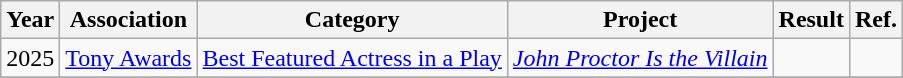<table class="wikitable unsortable">
<tr>
<th>Year</th>
<th>Association</th>
<th>Category</th>
<th>Project</th>
<th>Result</th>
<th>Ref.</th>
</tr>
<tr>
<td>2025</td>
<td><a href='#'>Tony Awards</a></td>
<td><a href='#'>Best Featured Actress in a Play</a></td>
<td><em><a href='#'>John Proctor Is the Villain</a></em></td>
<td></td>
<td style="text-align: center;"></td>
</tr>
<tr>
</tr>
</table>
